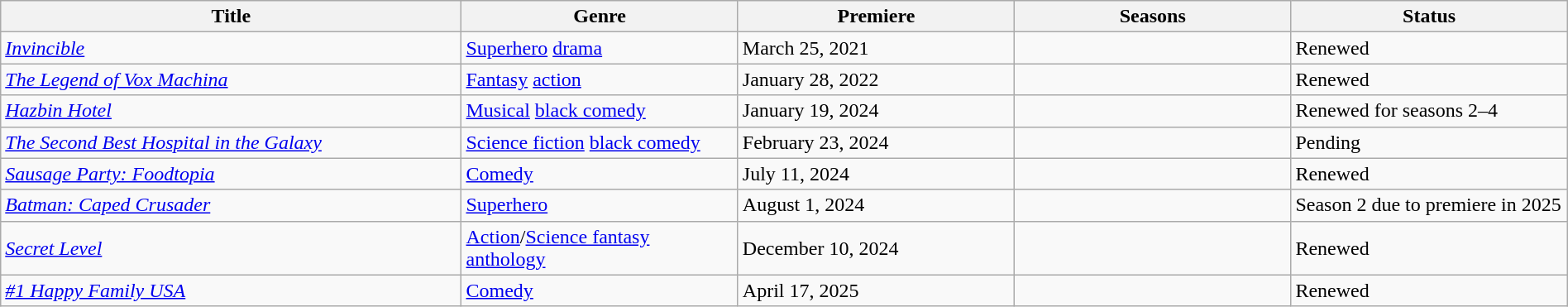<table style="width:100%;" class="wikitable sortable">
<tr>
<th style="width:25%;">Title</th>
<th style="width:15%;">Genre</th>
<th style="width:15%;">Premiere</th>
<th style="width:15%;">Seasons</th>
<th style="width:15%;">Status</th>
</tr>
<tr>
<td><em><a href='#'>Invincible</a></em></td>
<td><a href='#'>Superhero</a> <a href='#'>drama</a></td>
<td>March 25, 2021</td>
<td></td>
<td>Renewed</td>
</tr>
<tr>
<td><em><a href='#'>The Legend of Vox Machina</a></em></td>
<td><a href='#'>Fantasy</a> <a href='#'>action</a></td>
<td>January 28, 2022</td>
<td></td>
<td>Renewed</td>
</tr>
<tr>
<td><em><a href='#'>Hazbin Hotel</a></em></td>
<td><a href='#'>Musical</a> <a href='#'>black comedy</a></td>
<td>January 19, 2024</td>
<td></td>
<td>Renewed for seasons 2–4</td>
</tr>
<tr>
<td><em><a href='#'>The Second Best Hospital in the Galaxy</a></em></td>
<td><a href='#'>Science fiction</a> <a href='#'>black comedy</a></td>
<td>February 23, 2024</td>
<td></td>
<td>Pending</td>
</tr>
<tr>
<td><em><a href='#'>Sausage Party: Foodtopia</a></em></td>
<td><a href='#'>Comedy</a></td>
<td>July 11, 2024</td>
<td></td>
<td>Renewed</td>
</tr>
<tr>
<td><em><a href='#'>Batman: Caped Crusader</a></em></td>
<td><a href='#'>Superhero</a></td>
<td>August 1, 2024</td>
<td></td>
<td>Season 2 due to premiere in 2025</td>
</tr>
<tr>
<td><em><a href='#'>Secret Level</a></em></td>
<td><a href='#'>Action</a>/<a href='#'>Science fantasy</a> <a href='#'>anthology</a></td>
<td>December 10, 2024</td>
<td></td>
<td>Renewed</td>
</tr>
<tr>
<td><em><a href='#'>#1 Happy Family USA</a></em></td>
<td><a href='#'>Comedy</a></td>
<td>April 17, 2025</td>
<td></td>
<td>Renewed</td>
</tr>
</table>
